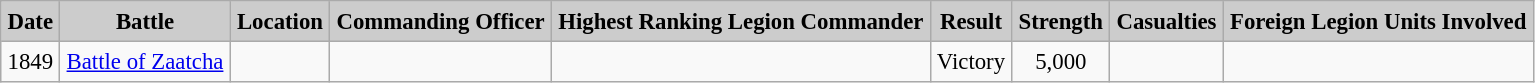<table class="sorttable" border="1" cellpadding="4" cellspacing="1" style="margin: 1em 1em 1em 0; background: #f9f9f9; border: 1px #aaa solid; text-align:center; border-collapse: collapse; font-size: 95%;">
<tr style="background:#cccccc">
<td><strong>Date</strong></td>
<td><strong>Battle</strong></td>
<td><strong>Location</strong></td>
<td><strong>Commanding Officer</strong></td>
<td><strong>Highest Ranking Legion Commander</strong></td>
<td><strong>Result</strong></td>
<td><strong>Strength</strong></td>
<td><strong>Casualties</strong></td>
<td><strong>Foreign Legion Units Involved</strong></td>
</tr>
<tr>
<td>1849</td>
<td><a href='#'>Battle of Zaatcha</a></td>
<td></td>
<td></td>
<td></td>
<td>Victory</td>
<td>5,000</td>
<td></td>
</tr>
</table>
